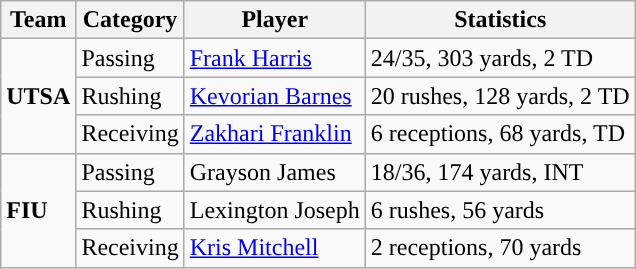<table class="wikitable" style="float: left;">
<tr>
<th>Team</th>
<th>Category</th>
<th>Player</th>
<th>Statistics</th>
</tr>
<tr>
<td rowspan=3><strong>UTSA</strong></td>
<td>Passing</td>
<td><a href='#'>Frank Harris</a></td>
<td>24/35, 303 yards, 2 TD</td>
</tr>
<tr>
<td>Rushing</td>
<td><a href='#'>Kevorian Barnes</a></td>
<td>20 rushes, 128 yards, 2 TD</td>
</tr>
<tr>
<td>Receiving</td>
<td><a href='#'>Zakhari Franklin</a></td>
<td>6 receptions, 68 yards, TD</td>
</tr>
<tr>
<td rowspan=3><strong>FIU</strong></td>
<td>Passing</td>
<td>Grayson James</td>
<td>18/36, 174 yards, INT</td>
</tr>
<tr>
<td>Rushing</td>
<td>Lexington Joseph</td>
<td>6 rushes, 56 yards</td>
</tr>
<tr>
<td>Receiving</td>
<td><a href='#'>Kris Mitchell</a></td>
<td>2 receptions, 70 yards</td>
</tr>
</table>
